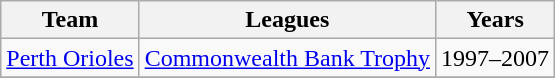<table class="wikitable collapsible">
<tr>
<th>Team</th>
<th>Leagues</th>
<th>Years</th>
</tr>
<tr>
<td><a href='#'>Perth Orioles</a></td>
<td><a href='#'>Commonwealth Bank Trophy</a></td>
<td>1997–2007</td>
</tr>
<tr>
</tr>
</table>
